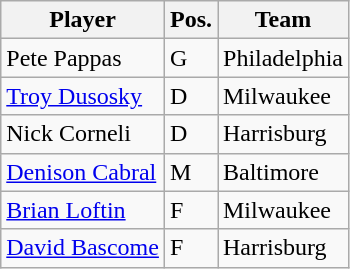<table class="wikitable">
<tr>
<th>Player</th>
<th>Pos.</th>
<th>Team</th>
</tr>
<tr>
<td>Pete Pappas</td>
<td>G</td>
<td>Philadelphia</td>
</tr>
<tr>
<td><a href='#'>Troy Dusosky</a></td>
<td>D</td>
<td>Milwaukee</td>
</tr>
<tr>
<td>Nick Corneli</td>
<td>D</td>
<td>Harrisburg</td>
</tr>
<tr>
<td><a href='#'>Denison Cabral</a></td>
<td>M</td>
<td>Baltimore</td>
</tr>
<tr>
<td><a href='#'>Brian Loftin</a></td>
<td>F</td>
<td>Milwaukee</td>
</tr>
<tr>
<td><a href='#'>David Bascome</a></td>
<td>F</td>
<td>Harrisburg</td>
</tr>
</table>
